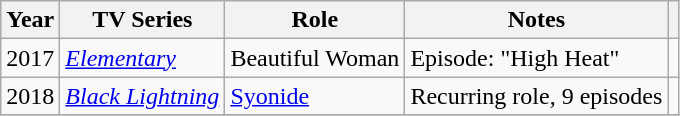<table class="wikitable">
<tr>
<th>Year</th>
<th>TV Series</th>
<th>Role</th>
<th>Notes</th>
<th></th>
</tr>
<tr>
<td>2017</td>
<td><em><a href='#'>Elementary</a></em></td>
<td>Beautiful Woman</td>
<td>Episode: "High Heat"</td>
<td></td>
</tr>
<tr>
<td>2018</td>
<td><em><a href='#'>Black Lightning</a></em></td>
<td><a href='#'>Syonide</a></td>
<td>Recurring role, 9 episodes</td>
<td></td>
</tr>
<tr>
</tr>
</table>
